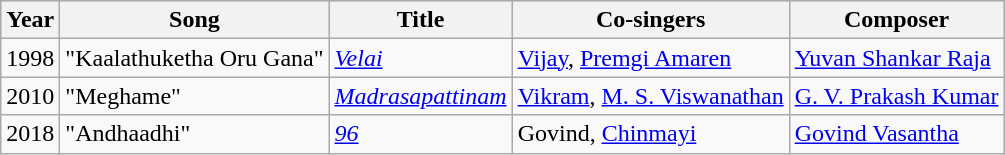<table class="wikitable sortable">
<tr style="background:#ccc; text-align:center;">
<th>Year</th>
<th>Song</th>
<th>Title</th>
<th>Co-singers</th>
<th>Composer</th>
</tr>
<tr>
<td>1998</td>
<td>"Kaalathuketha Oru Gana"</td>
<td><em><a href='#'>Velai</a></em></td>
<td><a href='#'>Vijay</a>, <a href='#'>Premgi Amaren</a></td>
<td><a href='#'>Yuvan Shankar Raja</a></td>
</tr>
<tr>
<td>2010</td>
<td>"Meghame"</td>
<td><em><a href='#'>Madrasapattinam</a></em></td>
<td><a href='#'>Vikram</a>, <a href='#'>M. S. Viswanathan</a></td>
<td><a href='#'>G. V. Prakash Kumar</a></td>
</tr>
<tr>
<td>2018</td>
<td>"Andhaadhi"</td>
<td><em><a href='#'>96</a></em></td>
<td>Govind, <a href='#'>Chinmayi</a></td>
<td><a href='#'>Govind Vasantha</a></td>
</tr>
</table>
